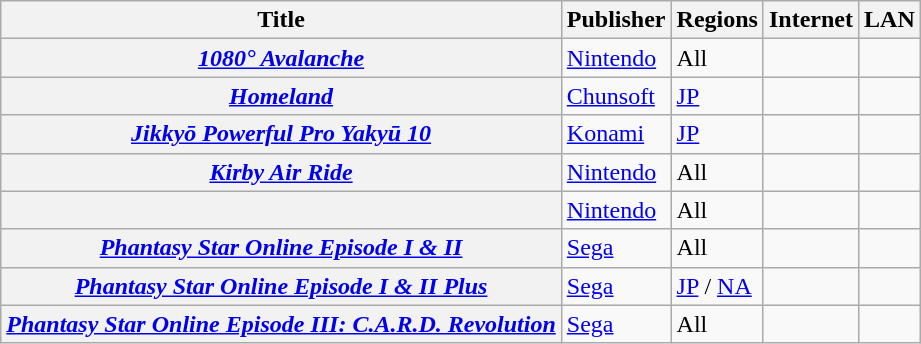<table class="wikitable" style="float: right">
<tr>
<th scope="column">Title</th>
<th scope="column">Publisher</th>
<th scope="column">Regions</th>
<th scope="column">Internet</th>
<th scope="column">LAN</th>
</tr>
<tr>
<th scope="row"><em><a href='#'>1080° Avalanche</a></em></th>
<td><a href='#'>Nintendo</a></td>
<td>All</td>
<td></td>
<td></td>
</tr>
<tr>
<th scope="row"><a href='#'><em>Homeland</em></a></th>
<td><a href='#'>Chunsoft</a></td>
<td><a href='#'>JP</a></td>
<td></td>
<td></td>
</tr>
<tr>
<th scope="row"><em><a href='#'>Jikkyō Powerful Pro Yakyū 10</a></em></th>
<td><a href='#'>Konami</a></td>
<td><a href='#'>JP</a></td>
<td></td>
<td></td>
</tr>
<tr>
<th scope="row"><em><a href='#'>Kirby Air Ride</a></em></th>
<td><a href='#'>Nintendo</a></td>
<td>All</td>
<td></td>
<td></td>
</tr>
<tr>
<th scope="row"><em><a href='#'></a></em></th>
<td><a href='#'>Nintendo</a></td>
<td>All</td>
<td></td>
<td></td>
</tr>
<tr>
<th scope="row"><em><a href='#'>Phantasy Star Online Episode I & II</a></em></th>
<td><a href='#'>Sega</a></td>
<td>All</td>
<td></td>
<td></td>
</tr>
<tr>
<th scope="row"><em><a href='#'>Phantasy Star Online Episode I & II Plus</a></em></th>
<td><a href='#'>Sega</a></td>
<td><a href='#'>JP</a> / <a href='#'>NA</a></td>
<td></td>
<td></td>
</tr>
<tr>
<th scope="row"><em><a href='#'>Phantasy Star Online Episode III: C.A.R.D. Revolution</a></em></th>
<td><a href='#'>Sega</a></td>
<td>All</td>
<td></td>
<td></td>
</tr>
</table>
